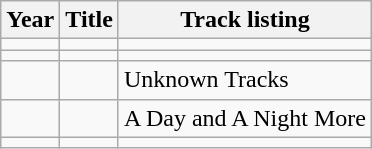<table class="wikitable sortable">
<tr>
<th>Year</th>
<th>Title</th>
<th>Track listing</th>
</tr>
<tr>
<td></td>
<td></td>
<td></td>
</tr>
<tr>
<td></td>
<td></td>
<td></td>
</tr>
<tr>
<td></td>
<td></td>
<td>Unknown Tracks</td>
</tr>
<tr>
<td></td>
<td></td>
<td>A Day and A Night More</td>
</tr>
<tr>
<td></td>
<td></td>
<td></td>
</tr>
</table>
